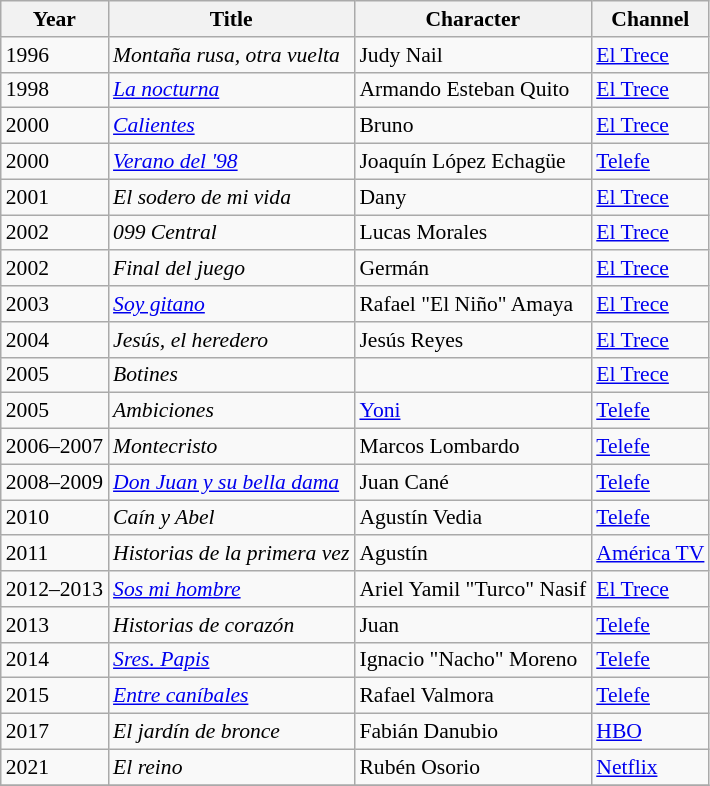<table class="wikitable" style="font-size: 90%;">
<tr>
<th>Year</th>
<th>Title</th>
<th>Character</th>
<th>Channel</th>
</tr>
<tr>
<td>1996</td>
<td><em>Montaña rusa, otra vuelta</em></td>
<td>Judy Nail</td>
<td><a href='#'>El Trece</a></td>
</tr>
<tr>
<td>1998</td>
<td><em><a href='#'>La nocturna</a></em></td>
<td>Armando Esteban Quito</td>
<td><a href='#'>El Trece</a></td>
</tr>
<tr>
<td>2000</td>
<td><em><a href='#'>Calientes</a></em></td>
<td>Bruno</td>
<td><a href='#'>El Trece</a></td>
</tr>
<tr>
<td>2000</td>
<td><em><a href='#'>Verano del '98</a></em></td>
<td>Joaquín López Echagüe</td>
<td><a href='#'>Telefe</a></td>
</tr>
<tr>
<td>2001</td>
<td><em>El sodero de mi vida</em></td>
<td>Dany</td>
<td><a href='#'>El Trece</a></td>
</tr>
<tr>
<td>2002</td>
<td><em>099 Central</em></td>
<td>Lucas Morales</td>
<td><a href='#'>El Trece</a></td>
</tr>
<tr>
<td>2002</td>
<td><em>Final del juego</em></td>
<td>Germán</td>
<td><a href='#'>El Trece</a></td>
</tr>
<tr>
<td>2003</td>
<td><em><a href='#'>Soy gitano</a></em></td>
<td>Rafael "El Niño" Amaya</td>
<td><a href='#'>El Trece</a></td>
</tr>
<tr>
<td>2004</td>
<td><em>Jesús, el heredero</em></td>
<td>Jesús Reyes</td>
<td><a href='#'>El Trece</a></td>
</tr>
<tr>
<td>2005</td>
<td><em>Botines</em></td>
<td></td>
<td><a href='#'>El Trece</a></td>
</tr>
<tr>
<td>2005</td>
<td><em>Ambiciones</em></td>
<td><a href='#'>Yoni</a></td>
<td><a href='#'>Telefe</a></td>
</tr>
<tr>
<td>2006–2007</td>
<td><em>Montecristo</em></td>
<td>Marcos Lombardo</td>
<td><a href='#'>Telefe</a></td>
</tr>
<tr>
<td>2008–2009</td>
<td><em><a href='#'>Don Juan y su bella dama</a></em></td>
<td>Juan Cané</td>
<td><a href='#'>Telefe</a></td>
</tr>
<tr>
<td>2010</td>
<td><em>Caín y Abel</em></td>
<td>Agustín Vedia</td>
<td><a href='#'>Telefe</a></td>
</tr>
<tr>
<td>2011</td>
<td><em>Historias de la primera vez</em></td>
<td>Agustín</td>
<td><a href='#'>América TV</a></td>
</tr>
<tr>
<td>2012–2013</td>
<td><em><a href='#'>Sos mi hombre</a></em></td>
<td>Ariel Yamil "Turco" Nasif</td>
<td><a href='#'>El Trece</a></td>
</tr>
<tr>
<td>2013</td>
<td><em>Historias de corazón</em></td>
<td>Juan</td>
<td><a href='#'>Telefe</a></td>
</tr>
<tr>
<td>2014</td>
<td><em><a href='#'>Sres. Papis</a></em></td>
<td>Ignacio "Nacho" Moreno</td>
<td><a href='#'>Telefe</a></td>
</tr>
<tr>
<td>2015</td>
<td><em><a href='#'>Entre caníbales</a></em></td>
<td>Rafael Valmora</td>
<td><a href='#'>Telefe</a></td>
</tr>
<tr>
<td>2017</td>
<td><em>El jardín de bronce</em></td>
<td>Fabián Danubio</td>
<td><a href='#'>HBO</a></td>
</tr>
<tr>
<td>2021</td>
<td><em>El reino</em></td>
<td>Rubén Osorio</td>
<td><a href='#'>Netflix</a></td>
</tr>
<tr>
</tr>
</table>
